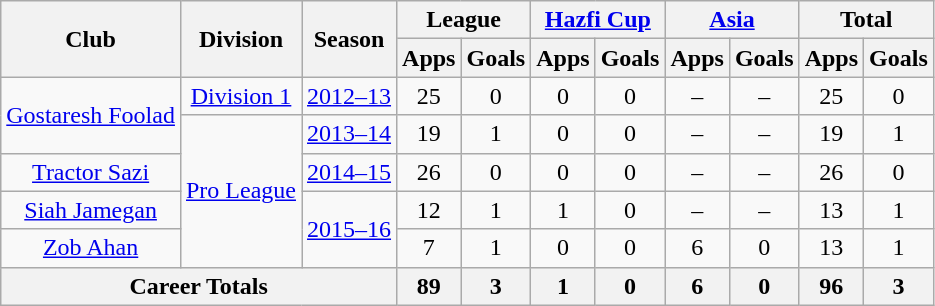<table class="wikitable" style="text-align: center;">
<tr>
<th rowspan="2">Club</th>
<th rowspan="2">Division</th>
<th rowspan="2">Season</th>
<th colspan="2">League</th>
<th colspan="2"><a href='#'>Hazfi Cup</a></th>
<th colspan="2"><a href='#'>Asia</a></th>
<th colspan="2">Total</th>
</tr>
<tr>
<th>Apps</th>
<th>Goals</th>
<th>Apps</th>
<th>Goals</th>
<th>Apps</th>
<th>Goals</th>
<th>Apps</th>
<th>Goals</th>
</tr>
<tr>
<td rowspan="2"><a href='#'>Gostaresh Foolad</a></td>
<td rowspan="1"><a href='#'>Division 1</a></td>
<td><a href='#'>2012–13</a></td>
<td>25</td>
<td>0</td>
<td>0</td>
<td>0</td>
<td>–</td>
<td>–</td>
<td>25</td>
<td>0</td>
</tr>
<tr>
<td rowspan="4"><a href='#'>Pro League</a></td>
<td><a href='#'>2013–14</a></td>
<td>19</td>
<td>1</td>
<td>0</td>
<td>0</td>
<td>–</td>
<td>–</td>
<td>19</td>
<td>1</td>
</tr>
<tr>
<td rowspan="1"><a href='#'>Tractor Sazi</a></td>
<td><a href='#'>2014–15</a></td>
<td>26</td>
<td>0</td>
<td>0</td>
<td>0</td>
<td>–</td>
<td>–</td>
<td>26</td>
<td>0</td>
</tr>
<tr>
<td rowspan="1"><a href='#'>Siah Jamegan</a></td>
<td rowspan="2"><a href='#'>2015–16</a></td>
<td>12</td>
<td>1</td>
<td>1</td>
<td>0</td>
<td>–</td>
<td>–</td>
<td>13</td>
<td>1</td>
</tr>
<tr>
<td rowspan="1"><a href='#'>Zob Ahan</a></td>
<td>7</td>
<td>1</td>
<td>0</td>
<td>0</td>
<td>6</td>
<td>0</td>
<td>13</td>
<td>1</td>
</tr>
<tr>
<th colspan=3>Career Totals</th>
<th>89</th>
<th>3</th>
<th>1</th>
<th>0</th>
<th>6</th>
<th>0</th>
<th>96</th>
<th>3</th>
</tr>
</table>
